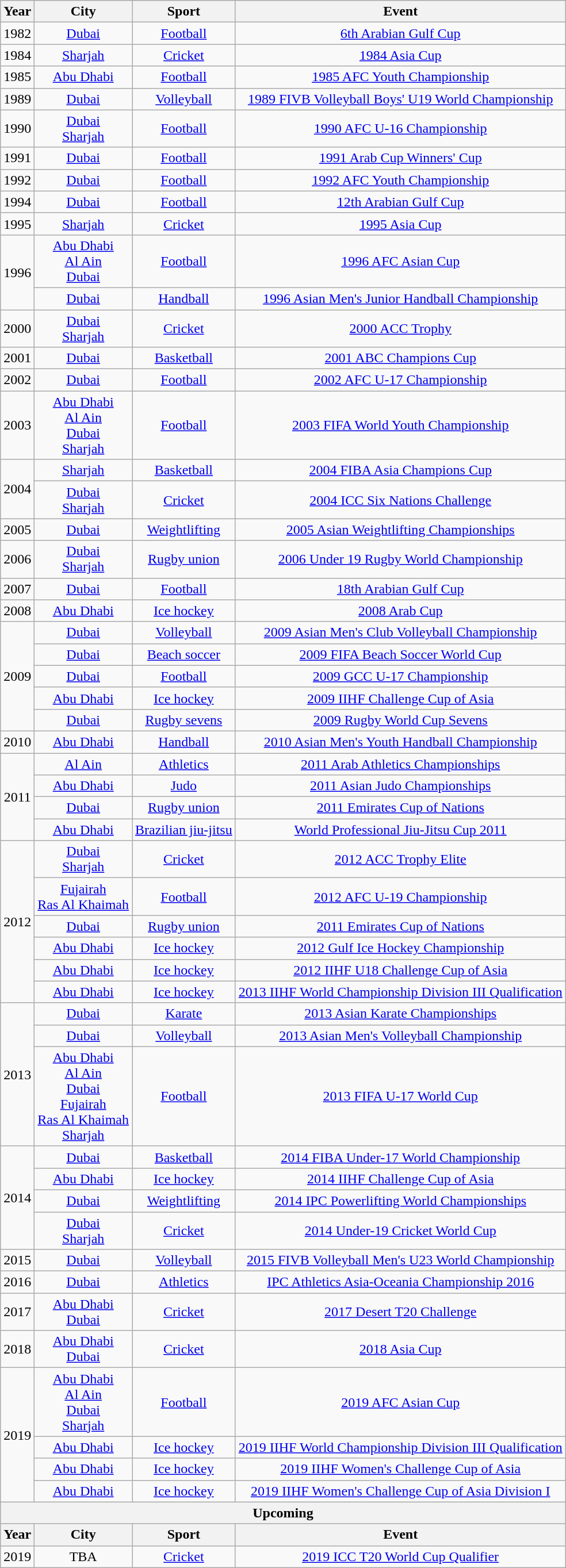<table class="wikitable sortable" style="text-align:center;">
<tr>
<th>Year</th>
<th>City</th>
<th>Sport</th>
<th>Event</th>
</tr>
<tr>
<td>1982</td>
<td><a href='#'>Dubai</a></td>
<td><a href='#'>Football</a></td>
<td><a href='#'>6th Arabian Gulf Cup</a></td>
</tr>
<tr>
<td>1984</td>
<td><a href='#'>Sharjah</a></td>
<td><a href='#'>Cricket</a></td>
<td><a href='#'>1984 Asia Cup</a></td>
</tr>
<tr>
<td>1985</td>
<td><a href='#'>Abu Dhabi</a></td>
<td><a href='#'>Football</a></td>
<td><a href='#'>1985 AFC Youth Championship</a></td>
</tr>
<tr>
<td>1989</td>
<td><a href='#'>Dubai</a></td>
<td><a href='#'>Volleyball</a></td>
<td><a href='#'>1989 FIVB Volleyball Boys' U19 World Championship</a></td>
</tr>
<tr>
<td>1990</td>
<td><a href='#'>Dubai</a><br><a href='#'>Sharjah</a></td>
<td><a href='#'>Football</a></td>
<td><a href='#'>1990 AFC U-16 Championship</a></td>
</tr>
<tr>
<td>1991</td>
<td><a href='#'>Dubai</a></td>
<td><a href='#'>Football</a></td>
<td><a href='#'>1991 Arab Cup Winners' Cup</a></td>
</tr>
<tr>
<td>1992</td>
<td><a href='#'>Dubai</a></td>
<td><a href='#'>Football</a></td>
<td><a href='#'>1992 AFC Youth Championship</a></td>
</tr>
<tr>
<td>1994</td>
<td><a href='#'>Dubai</a></td>
<td><a href='#'>Football</a></td>
<td><a href='#'>12th Arabian Gulf Cup</a></td>
</tr>
<tr>
<td>1995</td>
<td><a href='#'>Sharjah</a></td>
<td><a href='#'>Cricket</a></td>
<td><a href='#'>1995 Asia Cup</a></td>
</tr>
<tr>
<td rowspan=2>1996</td>
<td><a href='#'>Abu Dhabi</a><br><a href='#'>Al Ain</a><br><a href='#'>Dubai</a></td>
<td><a href='#'>Football</a></td>
<td><a href='#'>1996 AFC Asian Cup</a></td>
</tr>
<tr>
<td><a href='#'>Dubai</a></td>
<td><a href='#'>Handball</a></td>
<td><a href='#'>1996 Asian Men's Junior Handball Championship</a></td>
</tr>
<tr>
<td>2000</td>
<td><a href='#'>Dubai</a><br><a href='#'>Sharjah</a></td>
<td><a href='#'>Cricket</a></td>
<td><a href='#'>2000 ACC Trophy</a></td>
</tr>
<tr>
<td>2001</td>
<td><a href='#'>Dubai</a></td>
<td><a href='#'>Basketball</a></td>
<td><a href='#'>2001 ABC Champions Cup</a></td>
</tr>
<tr>
<td>2002</td>
<td><a href='#'>Dubai</a></td>
<td><a href='#'>Football</a></td>
<td><a href='#'>2002 AFC U-17 Championship</a></td>
</tr>
<tr>
<td>2003</td>
<td><a href='#'>Abu Dhabi</a><br><a href='#'>Al Ain</a><br><a href='#'>Dubai</a><br><a href='#'>Sharjah</a></td>
<td><a href='#'>Football</a></td>
<td><a href='#'>2003 FIFA World Youth Championship</a></td>
</tr>
<tr>
<td rowspan=2>2004</td>
<td><a href='#'>Sharjah</a></td>
<td><a href='#'>Basketball</a></td>
<td><a href='#'>2004 FIBA Asia Champions Cup</a></td>
</tr>
<tr>
<td><a href='#'>Dubai</a><br><a href='#'>Sharjah</a></td>
<td><a href='#'>Cricket</a></td>
<td><a href='#'>2004 ICC Six Nations Challenge</a></td>
</tr>
<tr>
<td>2005</td>
<td><a href='#'>Dubai</a></td>
<td><a href='#'>Weightlifting</a></td>
<td><a href='#'>2005 Asian Weightlifting Championships</a></td>
</tr>
<tr>
<td>2006</td>
<td><a href='#'>Dubai</a><br><a href='#'>Sharjah</a></td>
<td><a href='#'>Rugby union</a></td>
<td><a href='#'>2006 Under 19 Rugby World Championship</a></td>
</tr>
<tr>
<td>2007</td>
<td><a href='#'>Dubai</a></td>
<td><a href='#'>Football</a></td>
<td><a href='#'>18th Arabian Gulf Cup</a></td>
</tr>
<tr>
<td>2008</td>
<td><a href='#'>Abu Dhabi</a></td>
<td><a href='#'>Ice hockey</a></td>
<td><a href='#'>2008 Arab Cup</a></td>
</tr>
<tr>
<td rowspan=5>2009</td>
<td><a href='#'>Dubai</a></td>
<td><a href='#'>Volleyball</a></td>
<td><a href='#'>2009 Asian Men's Club Volleyball Championship</a></td>
</tr>
<tr>
<td><a href='#'>Dubai</a></td>
<td><a href='#'>Beach soccer</a></td>
<td><a href='#'>2009 FIFA Beach Soccer World Cup</a></td>
</tr>
<tr>
<td><a href='#'>Dubai</a></td>
<td><a href='#'>Football</a></td>
<td><a href='#'>2009 GCC U-17 Championship</a></td>
</tr>
<tr>
<td><a href='#'>Abu Dhabi</a></td>
<td><a href='#'>Ice hockey</a></td>
<td><a href='#'>2009 IIHF Challenge Cup of Asia</a></td>
</tr>
<tr>
<td><a href='#'>Dubai</a></td>
<td><a href='#'>Rugby sevens</a></td>
<td><a href='#'>2009 Rugby World Cup Sevens</a></td>
</tr>
<tr>
<td>2010</td>
<td><a href='#'>Abu Dhabi</a></td>
<td><a href='#'>Handball</a></td>
<td><a href='#'>2010 Asian Men's Youth Handball Championship</a></td>
</tr>
<tr>
<td rowspan=4>2011</td>
<td><a href='#'>Al Ain</a></td>
<td><a href='#'>Athletics</a></td>
<td><a href='#'>2011 Arab Athletics Championships</a></td>
</tr>
<tr>
<td><a href='#'>Abu Dhabi</a></td>
<td><a href='#'>Judo</a></td>
<td><a href='#'>2011 Asian Judo Championships</a></td>
</tr>
<tr>
<td><a href='#'>Dubai</a></td>
<td><a href='#'>Rugby union</a></td>
<td><a href='#'>2011 Emirates Cup of Nations</a></td>
</tr>
<tr>
<td><a href='#'>Abu Dhabi</a></td>
<td><a href='#'>Brazilian jiu-jitsu</a></td>
<td><a href='#'>World Professional Jiu-Jitsu Cup 2011</a></td>
</tr>
<tr>
<td rowspan=6>2012</td>
<td><a href='#'>Dubai</a><br><a href='#'>Sharjah</a></td>
<td><a href='#'>Cricket</a></td>
<td><a href='#'>2012 ACC Trophy Elite</a></td>
</tr>
<tr>
<td><a href='#'>Fujairah</a><br><a href='#'>Ras Al Khaimah</a></td>
<td><a href='#'>Football</a></td>
<td><a href='#'>2012 AFC U-19 Championship</a></td>
</tr>
<tr>
<td><a href='#'>Dubai</a></td>
<td><a href='#'>Rugby union</a></td>
<td><a href='#'>2011 Emirates Cup of Nations</a></td>
</tr>
<tr>
<td><a href='#'>Abu Dhabi</a></td>
<td><a href='#'>Ice hockey</a></td>
<td><a href='#'>2012 Gulf Ice Hockey Championship</a></td>
</tr>
<tr>
<td><a href='#'>Abu Dhabi</a></td>
<td><a href='#'>Ice hockey</a></td>
<td><a href='#'>2012 IIHF U18 Challenge Cup of Asia</a></td>
</tr>
<tr>
<td><a href='#'>Abu Dhabi</a></td>
<td><a href='#'>Ice hockey</a></td>
<td><a href='#'>2013 IIHF World Championship Division III Qualification</a></td>
</tr>
<tr>
<td rowspan=3>2013</td>
<td><a href='#'>Dubai</a></td>
<td><a href='#'>Karate</a></td>
<td><a href='#'>2013 Asian Karate Championships</a></td>
</tr>
<tr>
<td><a href='#'>Dubai</a></td>
<td><a href='#'>Volleyball</a></td>
<td><a href='#'>2013 Asian Men's Volleyball Championship</a></td>
</tr>
<tr>
<td><a href='#'>Abu Dhabi</a><br><a href='#'>Al Ain</a><br><a href='#'>Dubai</a><br><a href='#'>Fujairah</a><br><a href='#'>Ras Al Khaimah</a><br><a href='#'>Sharjah</a></td>
<td><a href='#'>Football</a></td>
<td><a href='#'>2013 FIFA U-17 World Cup</a></td>
</tr>
<tr>
<td rowspan=4>2014</td>
<td><a href='#'>Dubai</a></td>
<td><a href='#'>Basketball</a></td>
<td><a href='#'>2014 FIBA Under-17 World Championship</a></td>
</tr>
<tr>
<td><a href='#'>Abu Dhabi</a></td>
<td><a href='#'>Ice hockey</a></td>
<td><a href='#'>2014 IIHF Challenge Cup of Asia</a></td>
</tr>
<tr>
<td><a href='#'>Dubai</a></td>
<td><a href='#'>Weightlifting</a></td>
<td><a href='#'>2014 IPC Powerlifting World Championships</a></td>
</tr>
<tr>
<td><a href='#'>Dubai</a><br><a href='#'>Sharjah</a></td>
<td><a href='#'>Cricket</a></td>
<td><a href='#'>2014 Under-19 Cricket World Cup</a></td>
</tr>
<tr>
<td>2015</td>
<td><a href='#'>Dubai</a></td>
<td><a href='#'>Volleyball</a></td>
<td><a href='#'>2015 FIVB Volleyball Men's U23 World Championship</a></td>
</tr>
<tr>
<td>2016</td>
<td><a href='#'>Dubai</a></td>
<td><a href='#'>Athletics</a></td>
<td><a href='#'>IPC Athletics Asia-Oceania Championship 2016</a></td>
</tr>
<tr>
<td>2017</td>
<td><a href='#'>Abu Dhabi</a><br><a href='#'>Dubai</a></td>
<td><a href='#'>Cricket</a></td>
<td><a href='#'>2017 Desert T20 Challenge</a></td>
</tr>
<tr>
<td>2018</td>
<td><a href='#'>Abu Dhabi</a><br><a href='#'>Dubai</a></td>
<td><a href='#'>Cricket</a></td>
<td><a href='#'>2018 Asia Cup</a></td>
</tr>
<tr>
<td rowspan="4">2019</td>
<td><a href='#'>Abu Dhabi</a><br><a href='#'>Al Ain</a><br><a href='#'>Dubai</a><br><a href='#'>Sharjah</a></td>
<td><a href='#'>Football</a></td>
<td><a href='#'>2019 AFC Asian Cup</a></td>
</tr>
<tr>
<td><a href='#'>Abu Dhabi</a></td>
<td><a href='#'>Ice hockey</a></td>
<td><a href='#'>2019 IIHF World Championship Division III Qualification</a></td>
</tr>
<tr>
<td><a href='#'>Abu Dhabi</a></td>
<td><a href='#'>Ice hockey</a></td>
<td><a href='#'>2019 IIHF Women's Challenge Cup of Asia</a></td>
</tr>
<tr>
<td><a href='#'>Abu Dhabi</a></td>
<td><a href='#'>Ice hockey</a></td>
<td><a href='#'>2019 IIHF Women's Challenge Cup of Asia Division I</a></td>
</tr>
<tr>
<th colspan=4>Upcoming</th>
</tr>
<tr>
<th>Year</th>
<th>City</th>
<th>Sport</th>
<th>Event</th>
</tr>
<tr>
<td>2019</td>
<td>TBA</td>
<td><a href='#'>Cricket</a></td>
<td><a href='#'>2019 ICC T20 World Cup Qualifier</a></td>
</tr>
</table>
